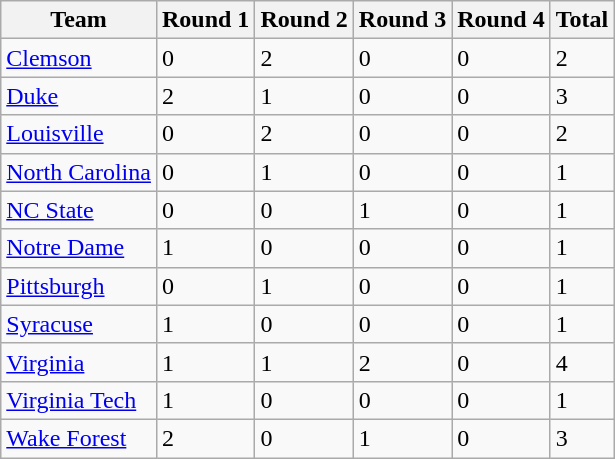<table class="wikitable sortable">
<tr>
<th>Team</th>
<th>Round 1</th>
<th>Round 2</th>
<th>Round 3</th>
<th>Round 4</th>
<th>Total</th>
</tr>
<tr>
<td><a href='#'>Clemson</a></td>
<td>0</td>
<td>2</td>
<td>0</td>
<td>0</td>
<td>2</td>
</tr>
<tr>
<td><a href='#'>Duke</a></td>
<td>2</td>
<td>1</td>
<td>0</td>
<td>0</td>
<td>3</td>
</tr>
<tr>
<td><a href='#'>Louisville</a></td>
<td>0</td>
<td>2</td>
<td>0</td>
<td>0</td>
<td>2</td>
</tr>
<tr>
<td><a href='#'>North Carolina</a></td>
<td>0</td>
<td>1</td>
<td>0</td>
<td>0</td>
<td>1</td>
</tr>
<tr>
<td><a href='#'>NC State</a></td>
<td>0</td>
<td>0</td>
<td>1</td>
<td>0</td>
<td>1</td>
</tr>
<tr>
<td><a href='#'>Notre Dame</a></td>
<td>1</td>
<td>0</td>
<td>0</td>
<td>0</td>
<td>1</td>
</tr>
<tr>
<td><a href='#'>Pittsburgh</a></td>
<td>0</td>
<td>1</td>
<td>0</td>
<td>0</td>
<td>1</td>
</tr>
<tr>
<td><a href='#'>Syracuse</a></td>
<td>1</td>
<td>0</td>
<td>0</td>
<td>0</td>
<td>1</td>
</tr>
<tr>
<td><a href='#'>Virginia</a></td>
<td>1</td>
<td>1</td>
<td>2</td>
<td>0</td>
<td>4</td>
</tr>
<tr>
<td><a href='#'>Virginia Tech</a></td>
<td>1</td>
<td>0</td>
<td>0</td>
<td>0</td>
<td>1</td>
</tr>
<tr>
<td><a href='#'>Wake Forest</a></td>
<td>2</td>
<td>0</td>
<td>1</td>
<td>0</td>
<td>3</td>
</tr>
</table>
